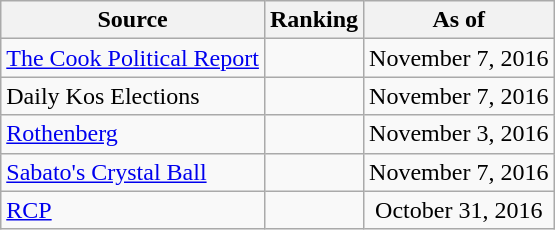<table class="wikitable" style="text-align:center">
<tr>
<th>Source</th>
<th>Ranking</th>
<th>As of</th>
</tr>
<tr>
<td align=left><a href='#'>The Cook Political Report</a></td>
<td></td>
<td>November 7, 2016</td>
</tr>
<tr>
<td align=left>Daily Kos Elections</td>
<td></td>
<td>November 7, 2016</td>
</tr>
<tr>
<td align=left><a href='#'>Rothenberg</a></td>
<td></td>
<td>November 3, 2016</td>
</tr>
<tr>
<td align=left><a href='#'>Sabato's Crystal Ball</a></td>
<td></td>
<td>November 7, 2016</td>
</tr>
<tr>
<td align="left"><a href='#'>RCP</a></td>
<td></td>
<td>October 31, 2016</td>
</tr>
</table>
